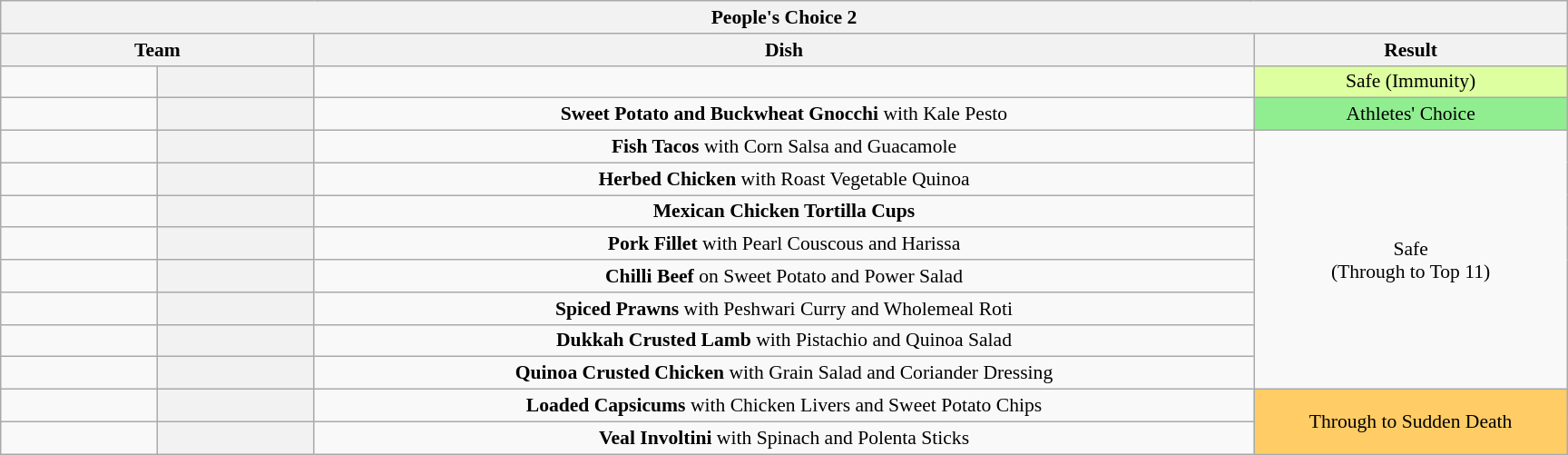<table class="wikitable plainrowheaders" style="margin: 1em auto; text-align:center; font-size:90%; width:80em;">
<tr>
<th colspan="4" >People's Choice 2</th>
</tr>
<tr>
<th style="width:20%;" colspan="2">Team</th>
<th style="width:60%;">Dish</th>
<th style="width:20%;">Result</th>
</tr>
<tr>
<td></td>
<th style="text-align:centre"></th>
<td></td>
<td bgcolor="DDFF9F">Safe (Immunity)</td>
</tr>
<tr>
<td></td>
<th style="text-align:centre"></th>
<td><strong>Sweet Potato and Buckwheat Gnocchi</strong> with Kale Pesto</td>
<td style="background:lightgreen">Athletes' Choice</td>
</tr>
<tr>
<td></td>
<th style="text-align:centre"></th>
<td><strong>Fish Tacos</strong> with Corn Salsa and Guacamole</td>
<td rowspan="8">Safe<br>(Through to Top 11)</td>
</tr>
<tr>
<td></td>
<th style="text-align:centre"></th>
<td><strong>Herbed Chicken</strong> with Roast Vegetable Quinoa</td>
</tr>
<tr>
<td></td>
<th style="text-align:centre"></th>
<td><strong>Mexican Chicken Tortilla Cups</strong></td>
</tr>
<tr>
<td></td>
<th style="text-align:centre"></th>
<td><strong>Pork Fillet</strong> with Pearl Couscous and Harissa</td>
</tr>
<tr>
<td></td>
<th style="text-align:centre"></th>
<td><strong>Chilli Beef</strong> on Sweet Potato and Power Salad</td>
</tr>
<tr>
<td></td>
<th style="text-align:centre"></th>
<td><strong>Spiced Prawns</strong> with Peshwari Curry and Wholemeal Roti</td>
</tr>
<tr>
<td></td>
<th style="text-align:centre"></th>
<td><strong>Dukkah Crusted Lamb</strong> with Pistachio and Quinoa Salad</td>
</tr>
<tr>
<td></td>
<th style="text-align:centre"></th>
<td><strong>Quinoa Crusted Chicken</strong> with Grain Salad and Coriander Dressing</td>
</tr>
<tr>
<td></td>
<th style="text-align:centre"></th>
<td><strong>Loaded Capsicums</strong> with Chicken Livers and Sweet Potato Chips</td>
<td rowspan="2" bgcolor="FFCC66">Through to Sudden Death</td>
</tr>
<tr>
<td></td>
<th style="text-align:centre"></th>
<td><strong>Veal Involtini</strong> with Spinach and Polenta Sticks</td>
</tr>
</table>
